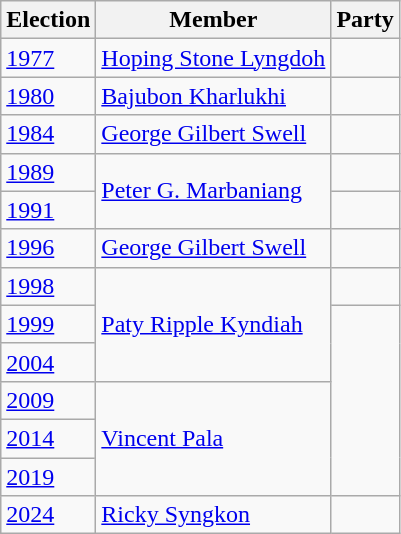<table class="wikitable sortable">
<tr>
<th>Election</th>
<th>Member</th>
<th colspan="2">Party</th>
</tr>
<tr>
<td><a href='#'>1977</a></td>
<td><a href='#'>Hoping Stone Lyngdoh</a></td>
<td></td>
</tr>
<tr>
<td><a href='#'>1980</a></td>
<td><a href='#'>Bajubon Kharlukhi</a></td>
<td></td>
</tr>
<tr>
<td><a href='#'>1984</a></td>
<td><a href='#'>George Gilbert Swell</a></td>
<td></td>
</tr>
<tr>
<td><a href='#'>1989</a></td>
<td rowspan="2"><a href='#'>Peter G. Marbaniang</a></td>
<td></td>
</tr>
<tr>
<td><a href='#'>1991</a></td>
</tr>
<tr>
<td><a href='#'>1996</a></td>
<td><a href='#'>George Gilbert Swell</a></td>
<td></td>
</tr>
<tr>
<td><a href='#'>1998</a></td>
<td rowspan="3"><a href='#'>Paty Ripple Kyndiah</a></td>
<td></td>
</tr>
<tr>
<td><a href='#'>1999</a></td>
</tr>
<tr>
<td><a href='#'>2004</a></td>
</tr>
<tr>
<td><a href='#'>2009</a></td>
<td rowspan="3"><a href='#'>Vincent Pala</a></td>
</tr>
<tr>
<td><a href='#'>2014</a></td>
</tr>
<tr>
<td><a href='#'>2019</a></td>
</tr>
<tr>
<td><a href='#'>2024</a></td>
<td><a href='#'>Ricky Syngkon</a></td>
<td></td>
</tr>
</table>
